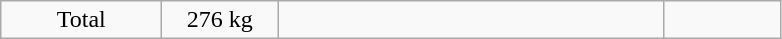<table class = "wikitable" style="text-align:center;">
<tr>
<td width=100>Total</td>
<td width=70>276 kg</td>
<td width=250 align=left></td>
<td width=70></td>
</tr>
</table>
